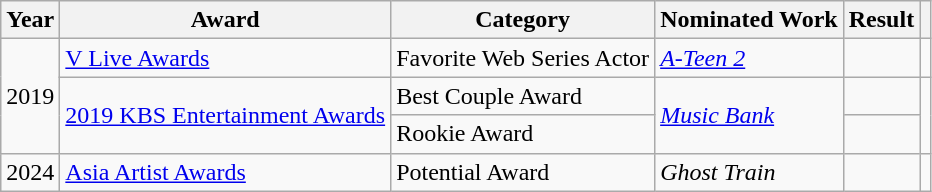<table class="wikitable">
<tr>
<th scope="col">Year</th>
<th>Award</th>
<th scope="col">Category</th>
<th>Nominated Work</th>
<th scope="col">Result</th>
<th scope="col" class="unsortable"></th>
</tr>
<tr>
<td rowspan="3">2019</td>
<td><a href='#'>V Live Awards</a></td>
<td>Favorite Web Series Actor</td>
<td><em><a href='#'>A-Teen 2</a></em></td>
<td></td>
<td></td>
</tr>
<tr>
<td rowspan="2"><a href='#'>2019 KBS Entertainment Awards</a></td>
<td>Best Couple Award </td>
<td rowspan="2"><em><a href='#'>Music Bank</a></em></td>
<td></td>
<td rowspan="2"></td>
</tr>
<tr>
<td>Rookie Award</td>
<td></td>
</tr>
<tr>
<td rowspan="3">2024</td>
<td><a href='#'>Asia Artist Awards</a></td>
<td>Potential Award</td>
<td><em>Ghost Train</em></td>
<td></td>
<td rowspan="2"></td>
</tr>
</table>
